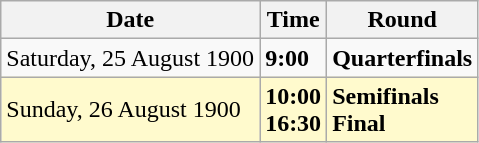<table class="wikitable">
<tr>
<th>Date</th>
<th>Time</th>
<th>Round</th>
</tr>
<tr>
<td>Saturday, 25 August 1900</td>
<td><strong>9:00</strong></td>
<td><strong>Quarterfinals</strong></td>
</tr>
<tr style=background:lemonchiffon>
<td>Sunday, 26 August 1900</td>
<td><strong>10:00</strong><br><strong>16:30</strong></td>
<td><strong>Semifinals</strong><br><strong>Final</strong></td>
</tr>
</table>
